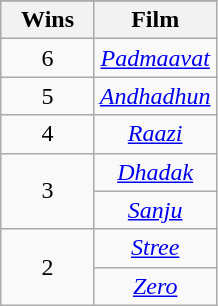<table class="wikitable plainrowheaders" rowspan=2 style="text-align: center;">
<tr>
</tr>
<tr>
<th scope="col" style="width:55px;">Wins</th>
<th scope="col" style="text-align:center;">Film</th>
</tr>
<tr>
<td scope=row style="text-align:center">6</td>
<td><em><a href='#'>Padmaavat</a></em></td>
</tr>
<tr>
<td scope=row style="text-align:center">5</td>
<td><em><a href='#'>Andhadhun</a></em></td>
</tr>
<tr>
<td scope=row style="text-align:center">4</td>
<td><em><a href='#'>Raazi</a></em></td>
</tr>
<tr>
<td scope=row rowspan=2 style="text-align:center;">3</td>
<td><em><a href='#'>Dhadak</a></em></td>
</tr>
<tr>
<td><em><a href='#'>Sanju</a></em></td>
</tr>
<tr>
<td scope=row rowspan=2 style="text-align:center;">2</td>
<td><em><a href='#'>Stree</a></em></td>
</tr>
<tr>
<td><em><a href='#'>Zero</a></em></td>
</tr>
</table>
